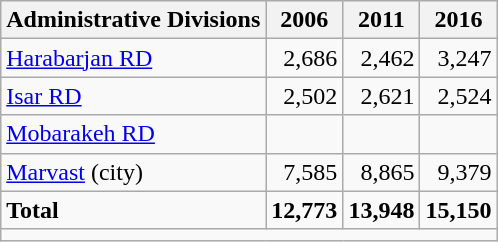<table class="wikitable">
<tr>
<th>Administrative Divisions</th>
<th>2006</th>
<th>2011</th>
<th>2016</th>
</tr>
<tr>
<td><a href='#'>Harabarjan RD</a></td>
<td style="text-align: right;">2,686</td>
<td style="text-align: right;">2,462</td>
<td style="text-align: right;">3,247</td>
</tr>
<tr>
<td><a href='#'>Isar RD</a></td>
<td style="text-align: right;">2,502</td>
<td style="text-align: right;">2,621</td>
<td style="text-align: right;">2,524</td>
</tr>
<tr>
<td><a href='#'>Mobarakeh RD</a></td>
<td style="text-align: right;"></td>
<td style="text-align: right;"></td>
<td style="text-align: right;"></td>
</tr>
<tr>
<td><a href='#'>Marvast</a> (city)</td>
<td style="text-align: right;">7,585</td>
<td style="text-align: right;">8,865</td>
<td style="text-align: right;">9,379</td>
</tr>
<tr>
<td><strong>Total</strong></td>
<td style="text-align: right;"><strong>12,773</strong></td>
<td style="text-align: right;"><strong>13,948</strong></td>
<td style="text-align: right;"><strong>15,150</strong></td>
</tr>
<tr>
<td colspan=4></td>
</tr>
</table>
